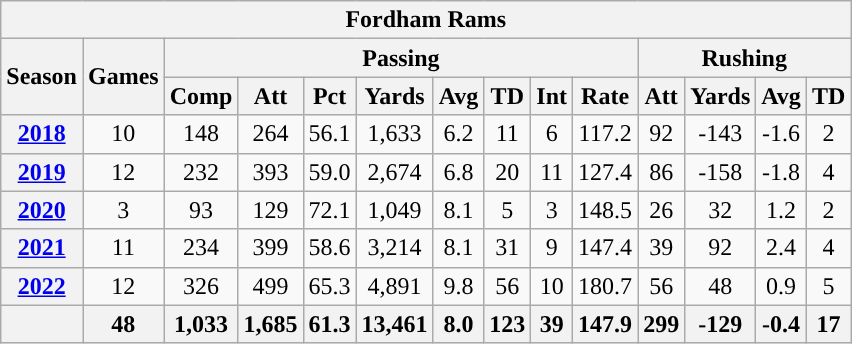<table class="wikitable" style="text-align:center;">
<tr>
<th colspan="16">Fordham Rams</th>
</tr>
<tr>
<th rowspan="2">Season</th>
<th rowspan="2">Games</th>
<th colspan="8">Passing</th>
<th colspan="4">Rushing</th>
</tr>
<tr>
<th>Comp</th>
<th>Att</th>
<th>Pct</th>
<th>Yards</th>
<th>Avg</th>
<th>TD</th>
<th>Int</th>
<th>Rate</th>
<th>Att</th>
<th>Yards</th>
<th>Avg</th>
<th>TD</th>
</tr>
<tr>
<th><a href='#'>2018</a></th>
<td>10</td>
<td>148</td>
<td>264</td>
<td>56.1</td>
<td>1,633</td>
<td>6.2</td>
<td>11</td>
<td>6</td>
<td>117.2</td>
<td>92</td>
<td>-143</td>
<td>-1.6</td>
<td>2</td>
</tr>
<tr>
<th><a href='#'>2019</a></th>
<td>12</td>
<td>232</td>
<td>393</td>
<td>59.0</td>
<td>2,674</td>
<td>6.8</td>
<td>20</td>
<td>11</td>
<td>127.4</td>
<td>86</td>
<td>-158</td>
<td>-1.8</td>
<td>4</td>
</tr>
<tr>
<th><a href='#'>2020</a></th>
<td>3</td>
<td>93</td>
<td>129</td>
<td>72.1</td>
<td>1,049</td>
<td>8.1</td>
<td>5</td>
<td>3</td>
<td>148.5</td>
<td>26</td>
<td>32</td>
<td>1.2</td>
<td>2</td>
</tr>
<tr>
<th><a href='#'>2021</a></th>
<td>11</td>
<td>234</td>
<td>399</td>
<td>58.6</td>
<td>3,214</td>
<td>8.1</td>
<td>31</td>
<td>9</td>
<td>147.4</td>
<td>39</td>
<td>92</td>
<td>2.4</td>
<td>4</td>
</tr>
<tr>
<th><a href='#'>2022</a></th>
<td>12</td>
<td>326</td>
<td>499</td>
<td>65.3</td>
<td>4,891</td>
<td>9.8</td>
<td>56</td>
<td>10</td>
<td>180.7</td>
<td>56</td>
<td>48</td>
<td>0.9</td>
<td>5</td>
</tr>
<tr>
<th></th>
<th>48</th>
<th>1,033</th>
<th>1,685</th>
<th>61.3</th>
<th>13,461</th>
<th>8.0</th>
<th>123</th>
<th>39</th>
<th>147.9</th>
<th>299</th>
<th>-129</th>
<th>-0.4</th>
<th>17</th>
</tr>
</table>
